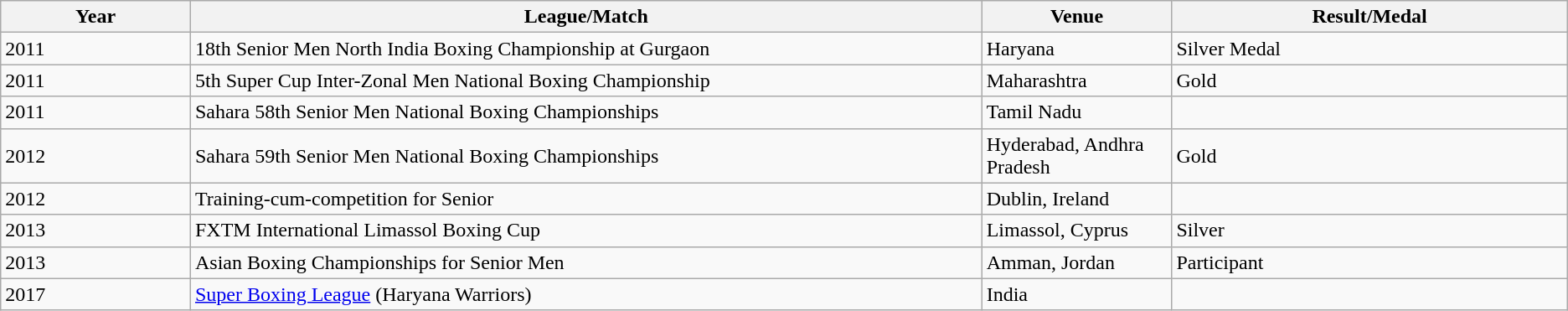<table class="wikitable plainrowheaders">
<tr>
<th width="12%">Year</th>
<th width="50%">League/Match</th>
<th width="12%">Venue</th>
<th width="25%">Result/Medal</th>
</tr>
<tr>
<td>2011</td>
<td>18th Senior Men North India Boxing Championship at Gurgaon</td>
<td>Haryana</td>
<td>Silver Medal</td>
</tr>
<tr>
<td>2011</td>
<td>5th Super Cup Inter-Zonal Men National Boxing Championship</td>
<td>Maharashtra</td>
<td>Gold</td>
</tr>
<tr>
<td>2011</td>
<td>Sahara 58th Senior Men National Boxing Championships</td>
<td>Tamil Nadu</td>
<td></td>
</tr>
<tr>
<td>2012</td>
<td>Sahara 59th Senior Men National Boxing Championships</td>
<td>Hyderabad, Andhra Pradesh</td>
<td>Gold</td>
</tr>
<tr>
<td>2012</td>
<td>Training-cum-competition for Senior</td>
<td>Dublin, Ireland</td>
<td></td>
</tr>
<tr>
<td>2013</td>
<td>FXTM International Limassol Boxing Cup</td>
<td>Limassol, Cyprus</td>
<td>Silver</td>
</tr>
<tr>
<td>2013</td>
<td>Asian Boxing Championships for Senior Men</td>
<td>Amman, Jordan</td>
<td>Participant</td>
</tr>
<tr>
<td>2017</td>
<td><a href='#'>Super Boxing League</a> (Haryana Warriors)</td>
<td>India</td>
<td></td>
</tr>
</table>
